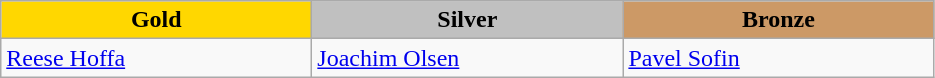<table class="wikitable" style="text-align:left">
<tr align="center">
<td width=200 bgcolor=gold><strong>Gold</strong></td>
<td width=200 bgcolor=silver><strong>Silver</strong></td>
<td width=200 bgcolor=CC9966><strong>Bronze</strong></td>
</tr>
<tr>
<td><a href='#'>Reese Hoffa</a><br><em></em></td>
<td><a href='#'>Joachim Olsen</a><br><em></em></td>
<td><a href='#'>Pavel Sofin</a><br><em></em></td>
</tr>
</table>
